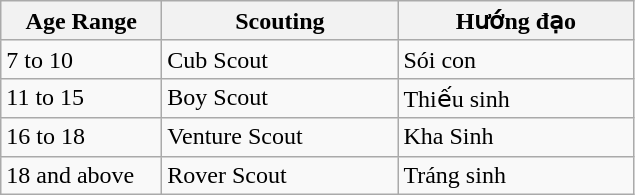<table class="wikitable"nn>
<tr>
<th width="100">Age Range</th>
<th width="150">Scouting</th>
<th width="150">Hướng đạo</th>
</tr>
<tr>
<td>7 to 10</td>
<td>Cub Scout</td>
<td>Sói con</td>
</tr>
<tr>
<td>11 to 15</td>
<td>Boy Scout</td>
<td>Thiếu sinh</td>
</tr>
<tr>
<td>16 to 18</td>
<td>Venture Scout</td>
<td>Kha Sinh</td>
</tr>
<tr>
<td>18 and above</td>
<td>Rover Scout</td>
<td>Tráng sinh</td>
</tr>
</table>
